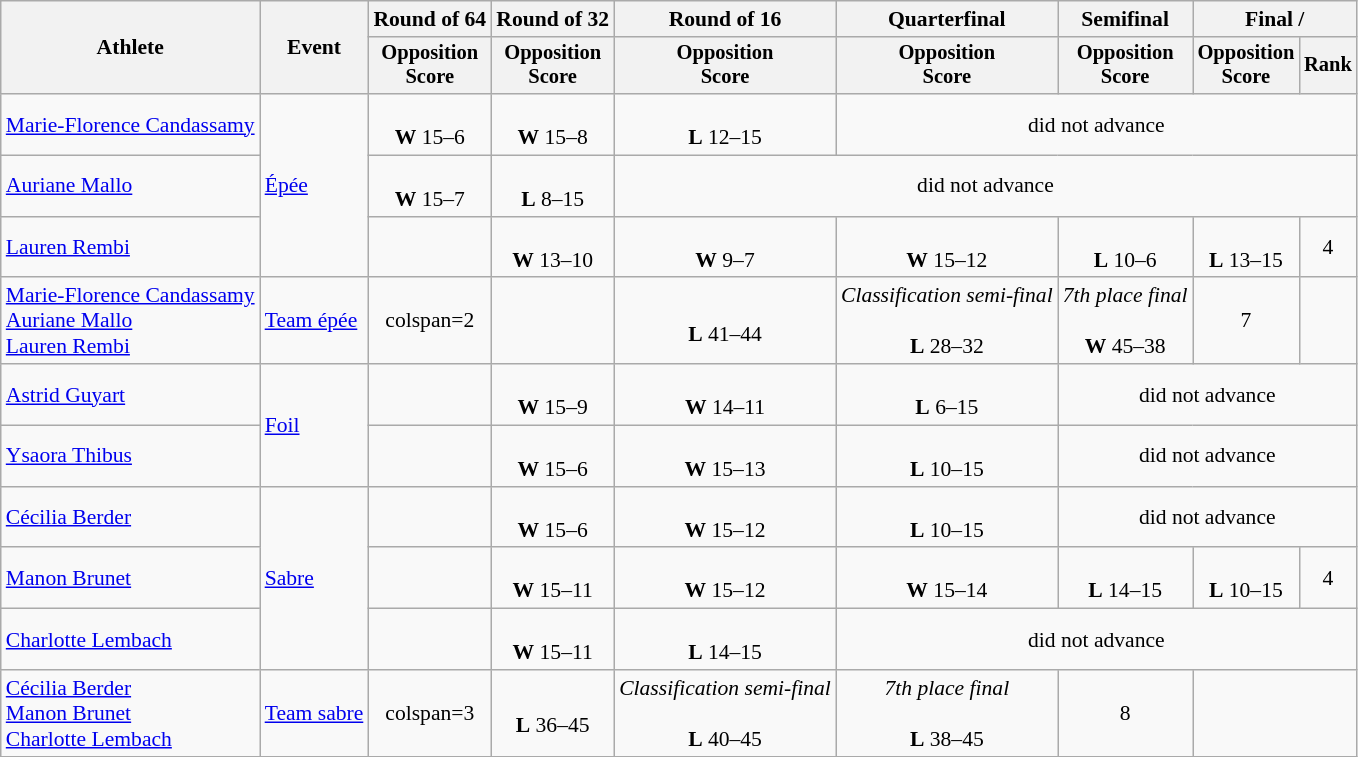<table class="wikitable" style="font-size:90%">
<tr>
<th rowspan=2>Athlete</th>
<th rowspan=2>Event</th>
<th>Round of 64</th>
<th>Round of 32</th>
<th>Round of 16</th>
<th>Quarterfinal</th>
<th>Semifinal</th>
<th colspan=2>Final / </th>
</tr>
<tr style="font-size:95%">
<th>Opposition<br>Score</th>
<th>Opposition<br>Score</th>
<th>Opposition<br>Score</th>
<th>Opposition<br>Score</th>
<th>Opposition<br>Score</th>
<th>Opposition<br>Score</th>
<th>Rank</th>
</tr>
<tr align=center>
<td align=left><a href='#'>Marie-Florence Candassamy</a></td>
<td align=left rowspan=3><a href='#'>Épée</a></td>
<td><br><strong>W</strong> 15–6</td>
<td><br><strong>W</strong> 15–8</td>
<td><br><strong>L</strong> 12–15</td>
<td colspan=4>did not advance</td>
</tr>
<tr align=center>
<td align=left><a href='#'>Auriane Mallo</a></td>
<td><br><strong>W</strong> 15–7</td>
<td><br><strong>L</strong> 8–15</td>
<td colspan=5>did not advance</td>
</tr>
<tr align=center>
<td align=left><a href='#'>Lauren Rembi</a></td>
<td></td>
<td><br><strong>W</strong> 13–10</td>
<td><br><strong>W</strong> 9–7</td>
<td><br><strong>W</strong> 15–12</td>
<td><br><strong>L</strong> 10–6</td>
<td><br><strong>L</strong> 13–15</td>
<td>4</td>
</tr>
<tr align=center>
<td align=left><a href='#'>Marie-Florence Candassamy</a><br><a href='#'>Auriane Mallo</a><br><a href='#'>Lauren Rembi</a></td>
<td align=left><a href='#'>Team épée</a></td>
<td>colspan=2 </td>
<td></td>
<td><br><strong>L</strong> 41–44</td>
<td><em>Classification semi-final</em><br><br><strong>L</strong> 28–32</td>
<td><em>7th place final</em><br><br><strong>W</strong> 45–38</td>
<td>7</td>
</tr>
<tr align=center>
<td align=left><a href='#'>Astrid Guyart</a></td>
<td align=left rowspan=2><a href='#'>Foil</a></td>
<td></td>
<td><br><strong>W</strong> 15–9</td>
<td><br><strong>W</strong> 14–11</td>
<td><br><strong>L</strong> 6–15</td>
<td colspan=3>did not advance</td>
</tr>
<tr align=center>
<td align=left><a href='#'>Ysaora Thibus</a></td>
<td></td>
<td><br><strong>W</strong> 15–6</td>
<td><br><strong>W</strong> 15–13</td>
<td><br><strong>L</strong> 10–15</td>
<td colspan=3>did not advance</td>
</tr>
<tr align=center>
<td align=left><a href='#'>Cécilia Berder</a></td>
<td align=left rowspan=3><a href='#'>Sabre</a></td>
<td></td>
<td><br><strong>W</strong> 15–6</td>
<td><br><strong>W</strong> 15–12</td>
<td><br><strong>L</strong> 10–15</td>
<td colspan=3>did not advance</td>
</tr>
<tr align=center>
<td align=left><a href='#'>Manon Brunet</a></td>
<td></td>
<td><br><strong>W</strong> 15–11</td>
<td><br><strong>W</strong> 15–12</td>
<td><br><strong>W</strong> 15–14</td>
<td><br><strong>L</strong> 14–15</td>
<td><br><strong>L</strong> 10–15</td>
<td>4</td>
</tr>
<tr align=center>
<td align=left><a href='#'>Charlotte Lembach</a></td>
<td></td>
<td><br><strong>W</strong> 15–11</td>
<td><br><strong>L</strong> 14–15</td>
<td colspan=4>did not advance</td>
</tr>
<tr align=center>
<td align=left><a href='#'>Cécilia Berder</a><br><a href='#'>Manon Brunet</a><br><a href='#'>Charlotte Lembach</a></td>
<td align=left><a href='#'>Team sabre</a></td>
<td>colspan=3 </td>
<td><br><strong>L</strong> 36–45</td>
<td><em>Classification semi-final</em><br><br><strong>L</strong> 40–45</td>
<td><em>7th place final</em><br><br><strong>L</strong> 38–45</td>
<td>8</td>
</tr>
</table>
